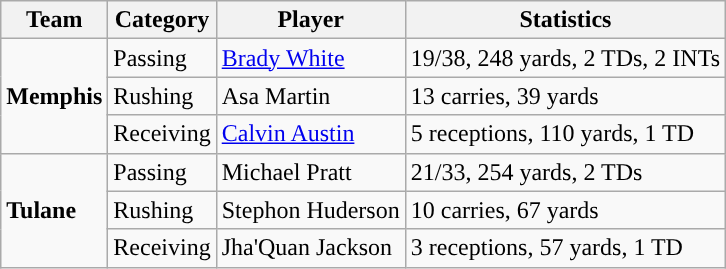<table class="wikitable" style="float: left;">
<tr>
<th>Team</th>
<th>Category</th>
<th>Player</th>
<th>Statistics</th>
</tr>
<tr>
<td rowspan=3><strong>Memphis</strong></td>
<td>Passing</td>
<td><a href='#'>Brady White</a></td>
<td>19/38, 248 yards, 2 TDs, 2 INTs</td>
</tr>
<tr>
<td>Rushing</td>
<td>Asa Martin</td>
<td>13 carries, 39 yards</td>
</tr>
<tr>
<td>Receiving</td>
<td><a href='#'>Calvin Austin</a></td>
<td>5 receptions, 110 yards, 1 TD</td>
</tr>
<tr>
<td rowspan=3><strong>Tulane</strong></td>
<td>Passing</td>
<td>Michael Pratt</td>
<td>21/33, 254 yards, 2 TDs</td>
</tr>
<tr>
<td>Rushing</td>
<td>Stephon Huderson</td>
<td>10 carries, 67 yards</td>
</tr>
<tr>
<td>Receiving</td>
<td>Jha'Quan Jackson</td>
<td>3 receptions, 57 yards, 1 TD</td>
</tr>
</table>
